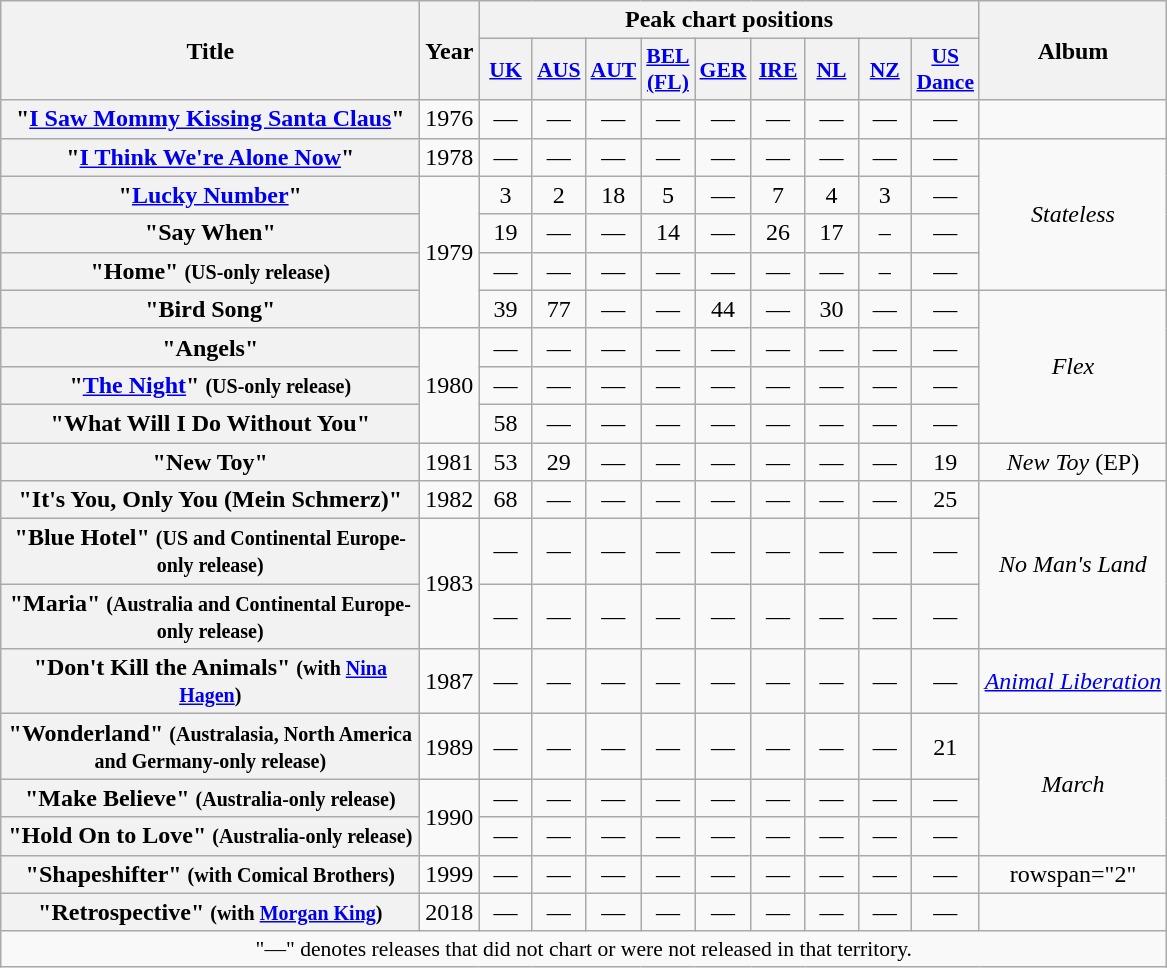<table class="wikitable plainrowheaders" style="text-align:center;">
<tr>
<th rowspan="2" scope="col" style="width:17em;">Title</th>
<th rowspan="2" scope="col" style="width:2em;">Year</th>
<th colspan="9">Peak chart positions</th>
<th rowspan="2">Album</th>
</tr>
<tr>
<th scope="col" style="width:2em;font-size:90%;"><a href='#'>UK</a><br></th>
<th scope="col" style="width:2em;font-size:90%;"><a href='#'>AUS</a><br></th>
<th scope="col" style="width:2em;font-size:90%;"><a href='#'>AUT</a><br></th>
<th scope="col" style="width:2em;font-size:90%;"><a href='#'>BEL (FL)</a><br></th>
<th scope="col" style="width:2em;font-size:90%;"><a href='#'>GER</a><br></th>
<th scope="col" style="width:2em;font-size:90%;"><a href='#'>IRE</a><br></th>
<th scope="col" style="width:2em;font-size:90%;"><a href='#'>NL</a><br></th>
<th scope="col" style="width:2em;font-size:90%;"><a href='#'>NZ</a><br></th>
<th scope="col" style="width:2em;font-size:90%;"><a href='#'>US Dance</a><br></th>
</tr>
<tr>
<th scope="row">"<a href='#'>I Saw Mommy Kissing Santa Claus</a>"</th>
<td>1976</td>
<td>—</td>
<td>—</td>
<td>—</td>
<td>—</td>
<td>—</td>
<td>—</td>
<td>—</td>
<td>—</td>
<td>—</td>
<td></td>
</tr>
<tr>
<th scope="row">"<a href='#'>I Think We're Alone Now</a>"</th>
<td>1978</td>
<td>—</td>
<td>—</td>
<td>—</td>
<td>—</td>
<td>—</td>
<td>—</td>
<td>—</td>
<td>—</td>
<td>—</td>
<td rowspan="4"><em>Stateless</em></td>
</tr>
<tr>
<th scope="row">"<a href='#'>Lucky Number</a>"</th>
<td rowspan="4">1979</td>
<td>3</td>
<td>2</td>
<td>18</td>
<td>5</td>
<td>—</td>
<td>7</td>
<td>4</td>
<td>3</td>
<td>—</td>
</tr>
<tr>
<th scope="row">"Say When"</th>
<td>19</td>
<td>—</td>
<td>—</td>
<td>14</td>
<td>—</td>
<td>26</td>
<td>17</td>
<td>–</td>
<td>—</td>
</tr>
<tr>
<th scope="row">"Home" <small>(US-only release)</small></th>
<td>—</td>
<td>—</td>
<td>—</td>
<td>—</td>
<td>—</td>
<td>—</td>
<td>—</td>
<td>–</td>
<td>—</td>
</tr>
<tr>
<th scope="row">"Bird Song"</th>
<td>39</td>
<td>77</td>
<td>—</td>
<td>—</td>
<td>44</td>
<td>—</td>
<td>30</td>
<td>—</td>
<td>—</td>
<td rowspan="4"><em>Flex</em></td>
</tr>
<tr>
<th scope="row">"Angels"</th>
<td rowspan="3">1980</td>
<td>—</td>
<td>—</td>
<td>—</td>
<td>—</td>
<td>—</td>
<td>—</td>
<td>—</td>
<td>—</td>
<td>—</td>
</tr>
<tr>
<th scope="row">"<a href='#'>The Night</a>" <small>(US-only release)</small></th>
<td>—</td>
<td>—</td>
<td>—</td>
<td>—</td>
<td>—</td>
<td>—</td>
<td>—</td>
<td>—</td>
<td>—</td>
</tr>
<tr>
<th scope="row">"What Will I Do Without You"</th>
<td>58</td>
<td>—</td>
<td>—</td>
<td>—</td>
<td>—</td>
<td>—</td>
<td>—</td>
<td>—</td>
<td>—</td>
</tr>
<tr>
<th scope="row">"New Toy"</th>
<td>1981</td>
<td>53</td>
<td>29</td>
<td>—</td>
<td>—</td>
<td>—</td>
<td>—</td>
<td>—</td>
<td>—</td>
<td>19</td>
<td><em>New Toy</em> (EP)</td>
</tr>
<tr>
<th scope="row">"It's You, Only You (Mein Schmerz)"</th>
<td>1982</td>
<td>68</td>
<td>—</td>
<td>—</td>
<td>—</td>
<td>—</td>
<td>—</td>
<td>—</td>
<td>—</td>
<td>25</td>
<td rowspan="3"><em>No Man's Land</em></td>
</tr>
<tr>
<th scope="row">"Blue Hotel" <small>(US and Continental Europe-only release)</small></th>
<td rowspan="2">1983</td>
<td>—</td>
<td>—</td>
<td>—</td>
<td>—</td>
<td>—</td>
<td>—</td>
<td>—</td>
<td>—</td>
<td>—</td>
</tr>
<tr>
<th scope="row">"Maria" <small>(Australia and Continental Europe-only release)</small></th>
<td>—</td>
<td>—</td>
<td>—</td>
<td>—</td>
<td>—</td>
<td>—</td>
<td>—</td>
<td>—</td>
<td>—</td>
</tr>
<tr>
<th scope="row">"Don't Kill the Animals" <small>(with <a href='#'>Nina Hagen</a>)</small></th>
<td>1987</td>
<td>—</td>
<td>—</td>
<td>—</td>
<td>—</td>
<td>—</td>
<td>—</td>
<td>—</td>
<td>—</td>
<td>—</td>
<td><em><a href='#'>Animal Liberation</a></em></td>
</tr>
<tr>
<th scope="row">"Wonderland" <small>(Australasia, North America and Germany-only release)</small></th>
<td>1989</td>
<td>—</td>
<td>—</td>
<td>—</td>
<td>—</td>
<td>—</td>
<td>—</td>
<td>—</td>
<td>—</td>
<td>21</td>
<td rowspan="3"><em>March</em></td>
</tr>
<tr>
<th scope="row">"Make Believe" <small>(Australia-only release)</small></th>
<td rowspan="2">1990</td>
<td>—</td>
<td>—</td>
<td>—</td>
<td>—</td>
<td>—</td>
<td>—</td>
<td>—</td>
<td>—</td>
<td>—</td>
</tr>
<tr>
<th scope="row">"Hold On to Love" <small>(Australia-only release)</small></th>
<td>—</td>
<td>—</td>
<td>—</td>
<td>—</td>
<td>—</td>
<td>—</td>
<td>—</td>
<td>—</td>
<td>—</td>
</tr>
<tr>
<th scope="row">"Shapeshifter" <small>(with Comical Brothers)</small></th>
<td>1999</td>
<td>—</td>
<td>—</td>
<td>—</td>
<td>—</td>
<td>—</td>
<td>—</td>
<td>—</td>
<td>—</td>
<td>—</td>
<td>rowspan="2" </td>
</tr>
<tr>
<th scope="row">"Retrospective" <small>(with <a href='#'>Morgan King</a>)</small></th>
<td>2018</td>
<td>—</td>
<td>—</td>
<td>—</td>
<td>—</td>
<td>—</td>
<td>—</td>
<td>—</td>
<td>—</td>
<td>—</td>
</tr>
<tr>
<td colspan="12" style="font-size:90%">"—" denotes releases that did not chart or were not released in that territory.</td>
</tr>
</table>
